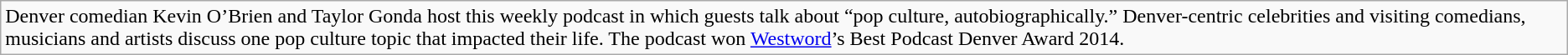<table class="wikitable" border="0">
<tr>
<td>Denver comedian Kevin O’Brien and Taylor Gonda host this weekly podcast in which guests talk about “pop culture, autobiographically.” Denver-centric celebrities and visiting comedians, musicians and artists discuss one pop culture topic that impacted their life. The podcast won <a href='#'>Westword</a>’s Best Podcast Denver Award 2014.</td>
</tr>
</table>
